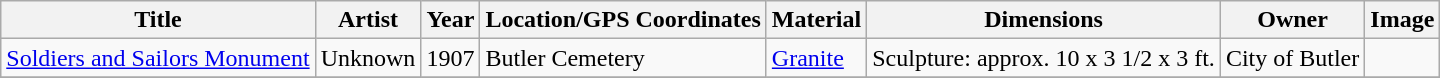<table class="wikitable sortable">
<tr>
<th>Title</th>
<th>Artist</th>
<th>Year</th>
<th>Location/GPS Coordinates</th>
<th>Material</th>
<th>Dimensions</th>
<th>Owner</th>
<th>Image</th>
</tr>
<tr>
<td><a href='#'>Soldiers and Sailors Monument</a></td>
<td>Unknown</td>
<td>1907</td>
<td>Butler Cemetery</td>
<td><a href='#'>Granite</a></td>
<td>Sculpture: approx. 10 x 3 1/2 x 3 ft.</td>
<td>City of Butler</td>
<td></td>
</tr>
<tr>
</tr>
</table>
